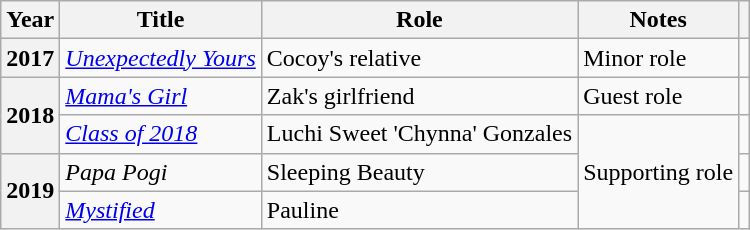<table class="wikitable sortable plainrowheaders">
<tr>
<th scope="col">Year</th>
<th scope="col">Title</th>
<th scope="col">Role</th>
<th scope="col">Notes</th>
<th scope="col" class="unsortable"></th>
</tr>
<tr>
<th scope="row">2017</th>
<td><em><a href='#'>Unexpectedly Yours</a></em></td>
<td>Cocoy's relative</td>
<td>Minor role</td>
<td></td>
</tr>
<tr>
<th scope="row" rowspan="2">2018</th>
<td><em><a href='#'>Mama's Girl</a></em></td>
<td>Zak's girlfriend</td>
<td>Guest role</td>
<td></td>
</tr>
<tr>
<td><em><a href='#'>Class of 2018</a></em></td>
<td>Luchi Sweet 'Chynna' Gonzales</td>
<td rowspan="3">Supporting role</td>
<td></td>
</tr>
<tr>
<th scope="row" rowspan="2">2019</th>
<td><em>Papa Pogi</em></td>
<td>Sleeping Beauty</td>
<td></td>
</tr>
<tr>
<td><em><a href='#'>Mystified</a></em></td>
<td>Pauline</td>
<td></td>
</tr>
</table>
